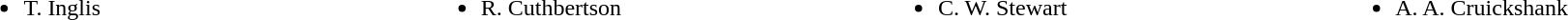<table style="width:100%;">
<tr>
<td style="vertical-align:top; width:25%;"><br><ul><li> T. Inglis</li></ul></td>
<td style="vertical-align:top; width:25%;"><br><ul><li> R. Cuthbertson</li></ul></td>
<td style="vertical-align:top; width:25%;"><br><ul><li> C. W. Stewart</li></ul></td>
<td style="vertical-align:top; width:25%;"><br><ul><li> A. A. Cruickshank</li></ul></td>
</tr>
</table>
